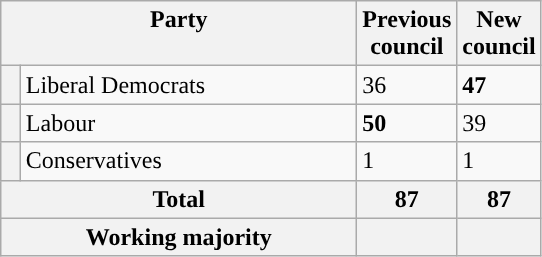<table class="wikitable">
<tr>
<th valign=top colspan="2" style="width: 230px">Party</th>
<th valign=top style="width: 30px">Previous council</th>
<th valign=top style="width: 30px">New council</th>
</tr>
<tr>
<th style="background-color: "></th>
<td>Liberal Democrats</td>
<td>36</td>
<td><strong>47</strong></td>
</tr>
<tr>
<th style="background-color: "></th>
<td>Labour</td>
<td><strong>50</strong></td>
<td>39</td>
</tr>
<tr>
<th style="background-color: "></th>
<td>Conservatives</td>
<td>1</td>
<td>1</td>
</tr>
<tr>
<th colspan=2>Total</th>
<th style="text-align: center">87</th>
<th colspan=3>87</th>
</tr>
<tr>
<th colspan=2>Working majority</th>
<th></th>
<th></th>
</tr>
</table>
